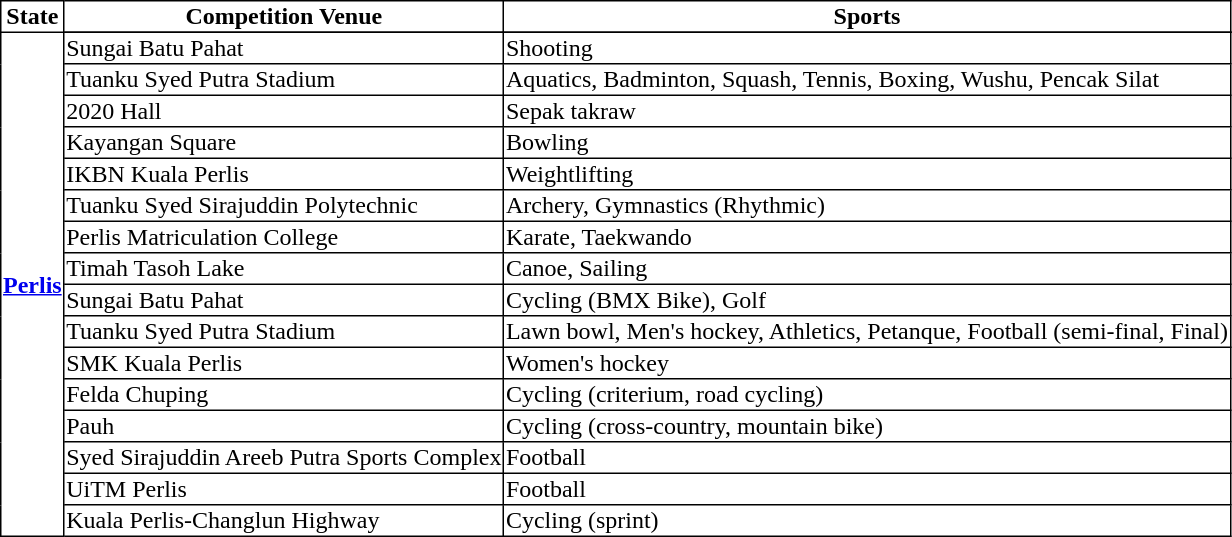<table border=1 style="border-collapse:collapse; text-align:left; font-size:100%; border:2px black;">
<tr style="text-align:center; color:black; font-weight:bold; background:white;">
<td>State</td>
<td>Competition Venue</td>
<td>Sports</td>
</tr>
<tr>
<th rowspan=17><a href='#'>Perlis</a></th>
</tr>
<tr>
<td>Sungai Batu Pahat</td>
<td>Shooting</td>
</tr>
<tr>
<td>Tuanku Syed Putra Stadium</td>
<td>Aquatics, Badminton, Squash, Tennis, Boxing, Wushu, Pencak Silat</td>
</tr>
<tr>
<td>2020 Hall</td>
<td>Sepak takraw</td>
</tr>
<tr>
<td>Kayangan Square</td>
<td>Bowling</td>
</tr>
<tr>
<td>IKBN Kuala Perlis</td>
<td>Weightlifting</td>
</tr>
<tr>
<td>Tuanku Syed Sirajuddin Polytechnic</td>
<td>Archery, Gymnastics (Rhythmic)</td>
</tr>
<tr>
<td>Perlis Matriculation College</td>
<td>Karate, Taekwando</td>
</tr>
<tr>
<td>Timah Tasoh Lake</td>
<td>Canoe, Sailing</td>
</tr>
<tr>
<td>Sungai Batu Pahat</td>
<td>Cycling (BMX Bike), Golf</td>
</tr>
<tr>
<td>Tuanku Syed Putra Stadium</td>
<td>Lawn bowl, Men's hockey, Athletics, Petanque, Football (semi-final, Final)</td>
</tr>
<tr>
<td>SMK Kuala Perlis</td>
<td>Women's hockey</td>
</tr>
<tr>
<td>Felda Chuping</td>
<td>Cycling (criterium, road cycling)</td>
</tr>
<tr>
<td>Pauh</td>
<td>Cycling (cross-country, mountain bike)</td>
</tr>
<tr>
<td>Syed Sirajuddin Areeb Putra Sports Complex</td>
<td>Football</td>
</tr>
<tr>
<td>UiTM Perlis</td>
<td>Football</td>
</tr>
<tr>
<td>Kuala Perlis-Changlun Highway</td>
<td>Cycling (sprint)</td>
</tr>
</table>
